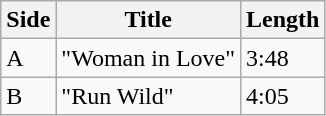<table class="wikitable">
<tr>
<th>Side</th>
<th>Title</th>
<th>Length</th>
</tr>
<tr>
<td>A</td>
<td>"Woman in Love"</td>
<td>3:48</td>
</tr>
<tr>
<td>B</td>
<td>"Run Wild"</td>
<td>4:05</td>
</tr>
</table>
